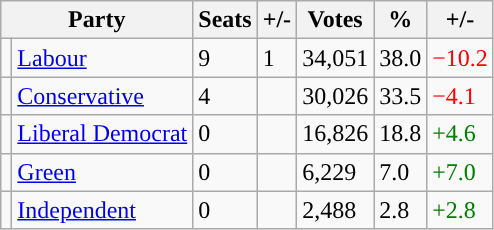<table class="wikitable">
<tr>
<th colspan="2">Party</th>
<th>Seats</th>
<th>+/-</th>
<th>Votes</th>
<th>%</th>
<th>+/-</th>
</tr>
<tr>
<td style="background-color: "></td>
<td><a href='#'>Labour</a></td>
<td>9</td>
<td> 1</td>
<td>34,051</td>
<td>38.0</td>
<td style="color:red">−10.2</td>
</tr>
<tr>
<td style="background-color: "></td>
<td><a href='#'>Conservative</a></td>
<td>4</td>
<td></td>
<td>30,026</td>
<td>33.5</td>
<td style="color:red">−4.1</td>
</tr>
<tr>
<td style="background-color: "></td>
<td><a href='#'>Liberal Democrat</a></td>
<td>0</td>
<td></td>
<td>16,826</td>
<td>18.8</td>
<td style="color:green">+4.6</td>
</tr>
<tr>
<td style="background-color: "></td>
<td><a href='#'>Green</a></td>
<td>0</td>
<td></td>
<td>6,229</td>
<td>7.0</td>
<td style="color:green">+7.0</td>
</tr>
<tr>
<td style="background-color: "></td>
<td><a href='#'>Independent</a></td>
<td>0</td>
<td></td>
<td>2,488</td>
<td>2.8</td>
<td style="color:green">+2.8</td>
</tr>
</table>
